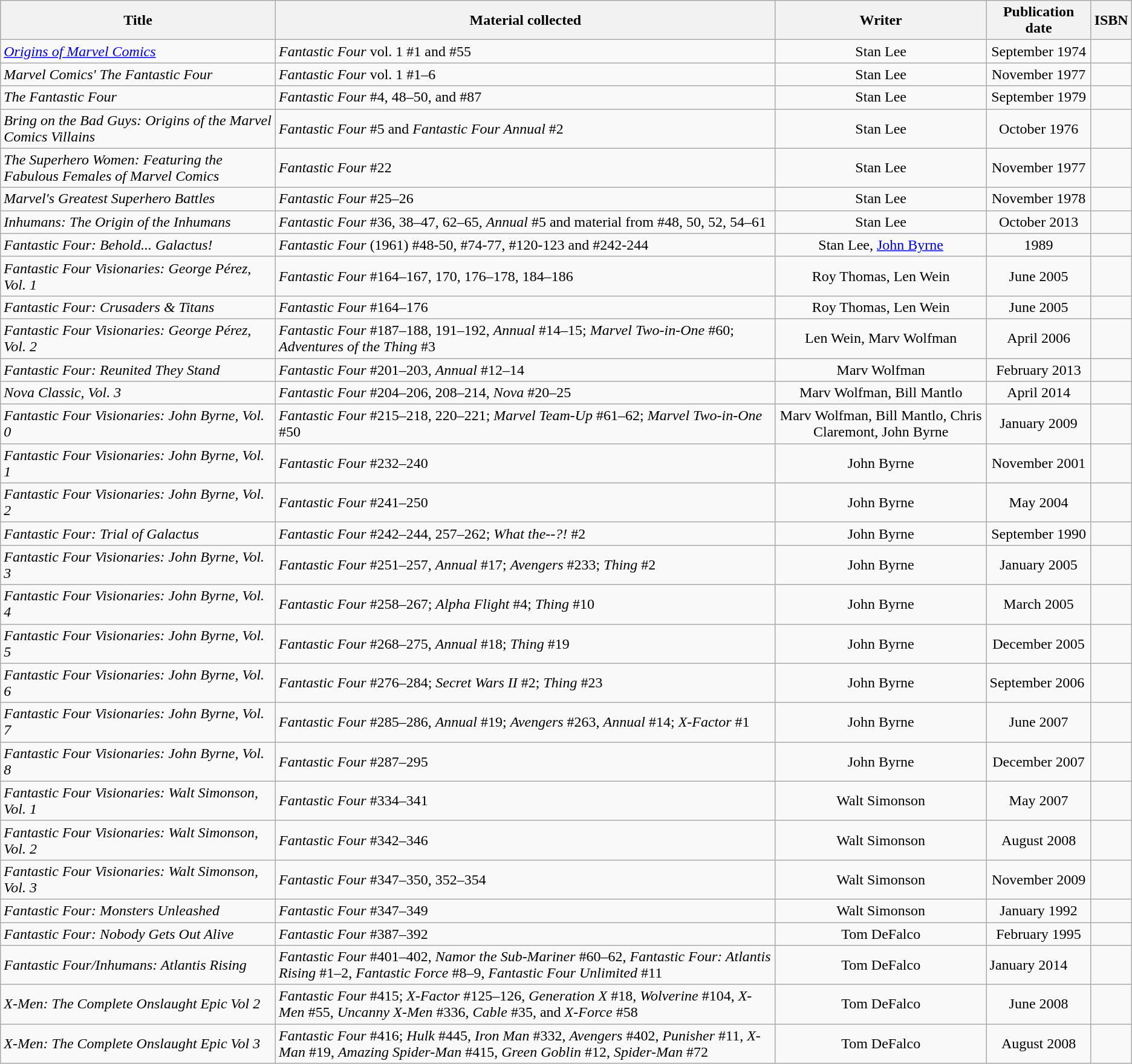<table class="wikitable">
<tr>
<th>Title</th>
<th>Material collected</th>
<th>Writer</th>
<th>Publication date</th>
<th>ISBN</th>
</tr>
<tr>
<td><em><a href='#'>Origins of Marvel Comics</a></em></td>
<td><em>Fantastic Four</em> vol. 1 #1 and #55</td>
<td align="center">Stan Lee</td>
<td align="center">September 1974</td>
<td style=white-space:nowrap></td>
</tr>
<tr>
<td><em>Marvel Comics' The Fantastic Four</em></td>
<td><em>Fantastic Four</em> vol. 1 #1–6</td>
<td align="center">Stan Lee</td>
<td align="center">November 1977</td>
<td style=white-space:nowrap></td>
</tr>
<tr>
<td><em>The Fantastic Four</em></td>
<td><em>Fantastic Four</em> #4, 48–50, and #87</td>
<td align="center">Stan Lee</td>
<td align="center">September 1979</td>
<td style=white-space:nowrap></td>
</tr>
<tr>
<td><em>Bring on the Bad Guys: Origins of the Marvel Comics Villains</em></td>
<td><em>Fantastic Four</em> #5 and <em>Fantastic Four Annual</em> #2</td>
<td align="center">Stan Lee</td>
<td align="center">October 1976</td>
<td style=white-space:nowrap></td>
</tr>
<tr>
<td><em>The Superhero Women: Featuring the Fabulous Females of Marvel Comics</em></td>
<td><em>Fantastic Four</em> #22</td>
<td align="center">Stan Lee</td>
<td align="center">November 1977</td>
<td style=white-space:nowrap></td>
</tr>
<tr>
<td><em>Marvel's Greatest Superhero Battles</em></td>
<td><em>Fantastic Four</em> #25–26</td>
<td align="center">Stan Lee</td>
<td align="center">November 1978</td>
<td style=white-space:nowrap></td>
</tr>
<tr>
<td><em>Inhumans: The Origin of the Inhumans</em></td>
<td><em>Fantastic Four</em> #36, 38–47, 62–65, <em>Annual</em> #5 and material from #48, 50, 52, 54–61</td>
<td align="center">Stan Lee</td>
<td align="center">October 2013</td>
<td style=white-space:nowrap></td>
</tr>
<tr>
<td><em>Fantastic Four: Behold... Galactus!</em></td>
<td><em>Fantastic Four</em> (1961) #48-50, #74-77, #120-123 and #242-244</td>
<td align="center">Stan Lee, <a href='#'>John Byrne</a></td>
<td align="center">1989</td>
<td style=white-space:nowrap></td>
</tr>
<tr>
<td><em>Fantastic Four Visionaries: George Pérez, Vol. 1</em></td>
<td><em>Fantastic Four</em> #164–167, 170, 176–178, 184–186</td>
<td align="center">Roy Thomas, Len Wein</td>
<td align="center">June 2005</td>
<td style=white-space:nowrap></td>
</tr>
<tr>
<td><em>Fantastic Four: Crusaders & Titans</em></td>
<td><em>Fantastic Four</em> #164–176</td>
<td align="center">Roy Thomas, Len Wein</td>
<td align="center">June 2005</td>
<td style=white-space:nowrap></td>
</tr>
<tr>
<td><em>Fantastic Four Visionaries: George Pérez, Vol. 2</em></td>
<td><em>Fantastic Four</em> #187–188, 191–192, <em>Annual</em> #14–15; <em>Marvel Two-in-One</em> #60; <em>Adventures of the Thing</em> #3</td>
<td align="center">Len Wein, Marv Wolfman</td>
<td align="center">April 2006</td>
<td></td>
</tr>
<tr>
<td><em>Fantastic Four: Reunited They Stand</em></td>
<td><em>Fantastic Four</em> #201–203, <em>Annual</em> #12–14</td>
<td align="center">Marv Wolfman</td>
<td align="center">February 2013</td>
<td></td>
</tr>
<tr>
<td><em>Nova Classic, Vol. 3</em></td>
<td><em>Fantastic Four</em> #204–206, 208–214, <em>Nova</em> #20–25</td>
<td align="center">Marv Wolfman, Bill Mantlo</td>
<td align="center">April 2014</td>
<td></td>
</tr>
<tr>
<td><em>Fantastic Four Visionaries: John Byrne, Vol. 0</em></td>
<td><em>Fantastic Four</em> #215–218, 220–221; <em>Marvel Team-Up</em> #61–62; <em>Marvel Two-in-One</em> #50</td>
<td align="center">Marv Wolfman, Bill Mantlo, Chris Claremont, John Byrne</td>
<td align="center">January 2009</td>
<td></td>
</tr>
<tr>
<td><em>Fantastic Four Visionaries: John Byrne, Vol. 1</em></td>
<td><em>Fantastic Four</em> #232–240</td>
<td align="center">John Byrne</td>
<td align="center">November 2001</td>
<td></td>
</tr>
<tr>
<td><em>Fantastic Four Visionaries: John Byrne, Vol. 2</em></td>
<td><em>Fantastic Four</em> #241–250</td>
<td align="center">John Byrne</td>
<td align="center">May 2004</td>
<td></td>
</tr>
<tr>
<td><em>Fantastic Four: Trial of Galactus</em></td>
<td><em>Fantastic Four</em> #242–244, 257–262; <em>What the--?!</em> #2</td>
<td align="center">John Byrne</td>
<td align="center">September 1990</td>
<td></td>
</tr>
<tr>
<td><em>Fantastic Four Visionaries: John Byrne, Vol. 3</em></td>
<td><em>Fantastic Four</em> #251–257, <em>Annual</em> #17; <em>Avengers</em> #233; <em>Thing</em> #2</td>
<td align="center">John Byrne</td>
<td align="center">January 2005</td>
<td></td>
</tr>
<tr>
<td><em>Fantastic Four Visionaries: John Byrne, Vol. 4</em></td>
<td><em>Fantastic Four</em> #258–267; <em>Alpha Flight</em> #4; <em>Thing</em> #10</td>
<td align="center">John Byrne</td>
<td align="center">March 2005</td>
<td></td>
</tr>
<tr>
<td><em>Fantastic Four Visionaries: John Byrne, Vol. 5</em></td>
<td><em>Fantastic Four</em> #268–275, <em>Annual</em> #18; <em>Thing</em> #19</td>
<td align="center">John Byrne</td>
<td align="center">December 2005</td>
<td></td>
</tr>
<tr>
<td><em>Fantastic Four Visionaries: John Byrne, Vol. 6</em></td>
<td><em>Fantastic Four</em> #276–284; <em>Secret Wars II</em> #2; <em>Thing</em> #23</td>
<td align="center">John Byrne</td>
<td style=white-space:nowrap>September 2006</td>
<td></td>
</tr>
<tr>
<td><em>Fantastic Four Visionaries: John Byrne, Vol. 7</em></td>
<td><em>Fantastic Four</em> #285–286, <em>Annual</em> #19; <em>Avengers</em> #263, <em>Annual</em> #14; <em>X-Factor</em> #1</td>
<td align="center">John Byrne</td>
<td align="center">June 2007</td>
<td></td>
</tr>
<tr>
<td><em>Fantastic Four Visionaries: John Byrne, Vol. 8</em></td>
<td><em>Fantastic Four</em> #287–295</td>
<td align="center">John Byrne</td>
<td align="center">December 2007</td>
<td></td>
</tr>
<tr>
<td><em>Fantastic Four Visionaries: Walt Simonson, Vol. 1</em></td>
<td><em>Fantastic Four</em> #334–341</td>
<td align="center">Walt Simonson</td>
<td align="center">May 2007</td>
<td></td>
</tr>
<tr>
<td><em>Fantastic Four Visionaries: Walt Simonson, Vol. 2</em></td>
<td><em>Fantastic Four</em> #342–346</td>
<td align="center">Walt Simonson</td>
<td align="center">August 2008</td>
<td></td>
</tr>
<tr>
<td><em>Fantastic Four Visionaries: Walt Simonson, Vol. 3</em></td>
<td><em>Fantastic Four</em> #347–350, 352–354</td>
<td align="center">Walt Simonson</td>
<td align="center">November 2009</td>
<td></td>
</tr>
<tr>
<td><em>Fantastic Four: Monsters Unleashed</em></td>
<td><em>Fantastic Four</em> #347–349</td>
<td align="center">Walt Simonson</td>
<td align="center">January 1992</td>
<td></td>
</tr>
<tr>
<td><em>Fantastic Four: Nobody Gets Out Alive</em></td>
<td><em>Fantastic Four</em> #387–392</td>
<td align="center">Tom DeFalco</td>
<td align="center">February 1995</td>
<td></td>
</tr>
<tr>
<td><em>Fantastic Four/Inhumans: Atlantis Rising</em></td>
<td><em>Fantastic Four</em> #401–402, <em>Namor the Sub-Mariner</em> #60–62, <em>Fantastic Four: Atlantis Rising</em> #1–2, <em>Fantastic Force</em> #8–9,  <em>Fantastic Four Unlimited</em> #11</td>
<td align="center">Tom DeFalco</td>
<td>January  2014</td>
<td></td>
</tr>
<tr>
<td><em>X-Men: The Complete Onslaught Epic Vol 2</em></td>
<td><em>Fantastic Four</em> #415; <em>X-Factor</em> #125–126, <em>Generation X</em> #18, <em>Wolverine</em> #104, <em>X-Men</em> #55, <em>Uncanny X-Men</em> #336, <em>Cable</em> #35, and <em>X-Force</em> #58</td>
<td align="center">Tom DeFalco</td>
<td align="center">June 2008</td>
<td></td>
</tr>
<tr>
<td><em>X-Men: The Complete Onslaught Epic Vol 3</em></td>
<td><em>Fantastic Four</em> #416; <em>Hulk</em> #445, <em>Iron Man</em> #332, <em>Avengers</em> #402, <em>Punisher</em> #11, <em>X-Man</em> #19, <em>Amazing Spider-Man</em> #415, <em>Green Goblin</em> #12, <em>Spider-Man</em> #72</td>
<td align="center">Tom DeFalco</td>
<td align="center">August 2008</td>
<td></td>
</tr>
</table>
